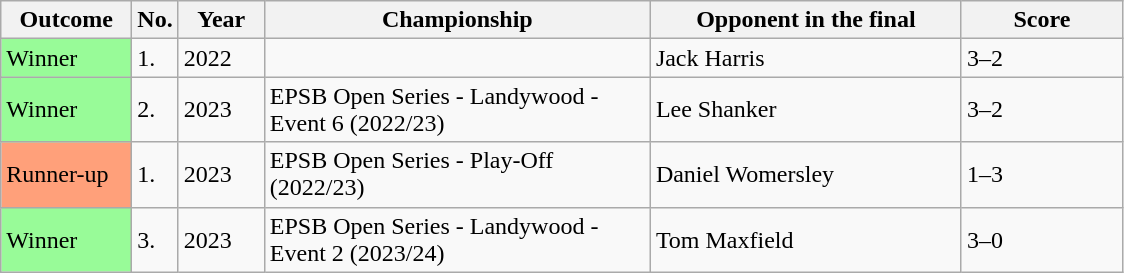<table class="sortable wikitable">
<tr>
<th width="80">Outcome</th>
<th width="20">No.</th>
<th width="50">Year</th>
<th width="250">Championship</th>
<th width="200">Opponent in the final</th>
<th width="100">Score</th>
</tr>
<tr>
<td style="background:#98fb98;">Winner</td>
<td>1.</td>
<td>2022</td>
<td></td>
<td> Jack Harris</td>
<td>3–2</td>
</tr>
<tr>
<td style="background:#98fb98;">Winner</td>
<td>2.</td>
<td>2023</td>
<td>EPSB Open Series - Landywood - Event 6 (2022/23)</td>
<td> Lee Shanker</td>
<td>3–2</td>
</tr>
<tr>
<td style="background:#ffa07a;">Runner-up</td>
<td>1.</td>
<td>2023</td>
<td>EPSB Open Series - Play-Off (2022/23)</td>
<td> Daniel Womersley</td>
<td>1–3</td>
</tr>
<tr>
<td style="background:#98fb98;">Winner</td>
<td>3.</td>
<td>2023</td>
<td>EPSB Open Series - Landywood - Event 2 (2023/24)</td>
<td> Tom Maxfield</td>
<td>3–0</td>
</tr>
</table>
